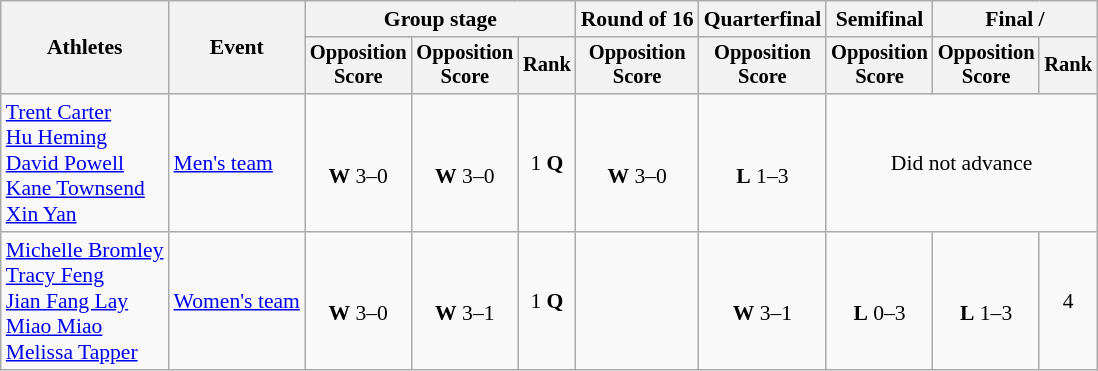<table class=wikitable style=font-size:90%;text-align:center>
<tr>
<th rowspan=2>Athletes</th>
<th rowspan=2>Event</th>
<th colspan=3>Group stage</th>
<th>Round of 16</th>
<th>Quarterfinal</th>
<th>Semifinal</th>
<th colspan=2>Final / </th>
</tr>
<tr style=font-size:95%>
<th>Opposition<br>Score</th>
<th>Opposition<br>Score</th>
<th>Rank</th>
<th>Opposition<br>Score</th>
<th>Opposition<br>Score</th>
<th>Opposition<br>Score</th>
<th>Opposition<br>Score</th>
<th>Rank</th>
</tr>
<tr>
<td align=left><a href='#'>Trent Carter</a><br><a href='#'>Hu Heming</a><br><a href='#'>David Powell</a><br><a href='#'>Kane Townsend</a><br><a href='#'>Xin Yan</a></td>
<td align=left><a href='#'>Men's team</a></td>
<td><br><strong>W</strong> 3–0</td>
<td><br><strong>W</strong> 3–0</td>
<td>1 <strong>Q</strong></td>
<td><br><strong>W</strong> 3–0</td>
<td><br><strong>L</strong> 1–3</td>
<td colspan=3>Did not advance</td>
</tr>
<tr>
<td align=left><a href='#'>Michelle Bromley</a><br><a href='#'>Tracy Feng</a><br><a href='#'>Jian Fang Lay</a><br><a href='#'>Miao Miao</a><br><a href='#'>Melissa Tapper</a></td>
<td align=left><a href='#'>Women's team</a></td>
<td><br><strong>W</strong> 3–0</td>
<td><br><strong>W</strong> 3–1</td>
<td>1 <strong>Q</strong></td>
<td></td>
<td><br><strong>W</strong> 3–1</td>
<td><br><strong>L</strong> 0–3</td>
<td><br><strong>L</strong> 1–3</td>
<td>4</td>
</tr>
</table>
